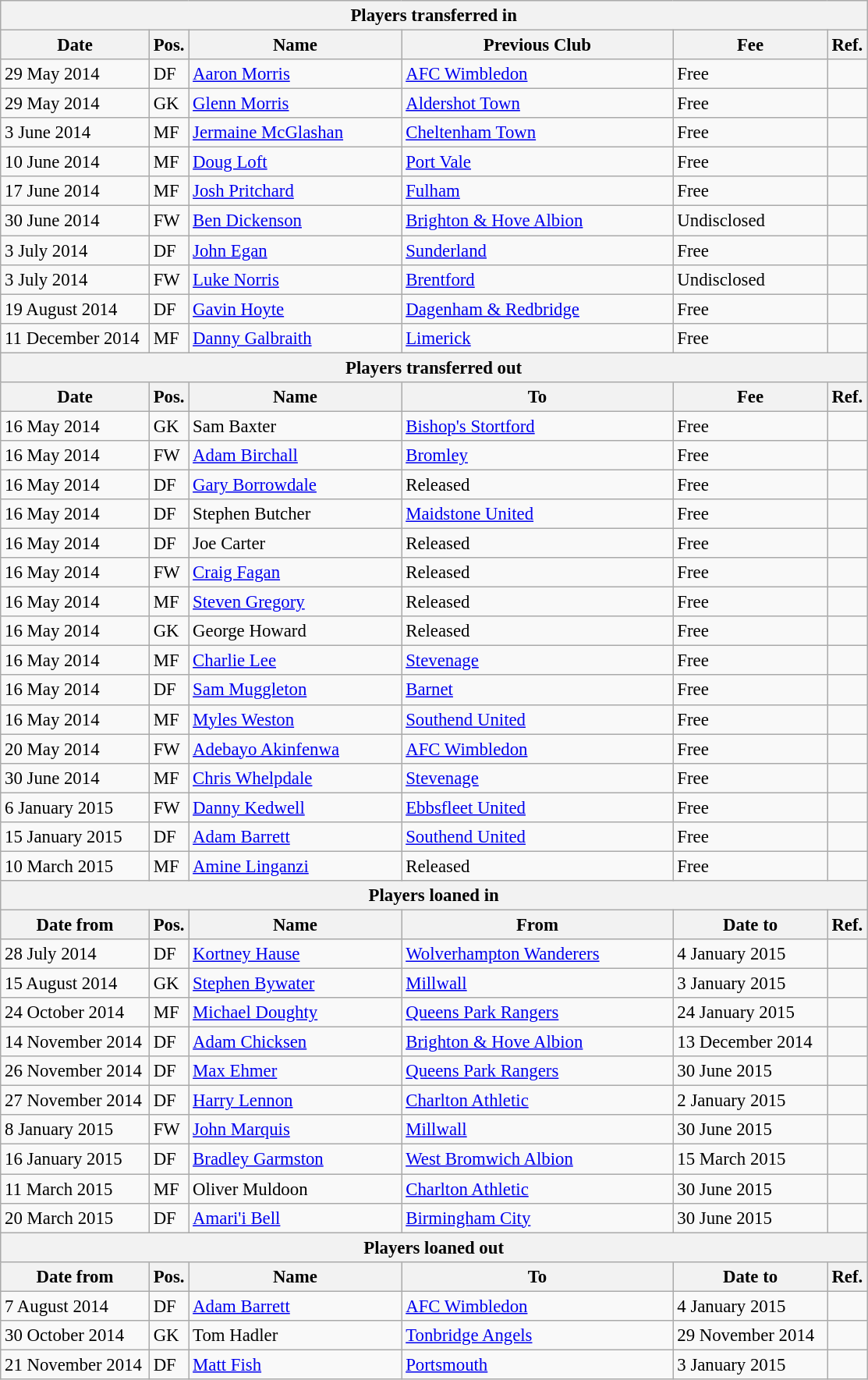<table class="wikitable" style="font-size:95%;">
<tr>
<th colspan="7">Players transferred in</th>
</tr>
<tr>
<th style="width:120px;">Date</th>
<th style="width:25px;">Pos.</th>
<th style="width:175px;">Name</th>
<th style="width:225px;">Previous Club</th>
<th style="width:125px;">Fee</th>
<th style="width:25px;">Ref.</th>
</tr>
<tr>
<td>29 May 2014</td>
<td>DF</td>
<td> <a href='#'>Aaron Morris</a></td>
<td> <a href='#'>AFC Wimbledon</a></td>
<td>Free</td>
<td></td>
</tr>
<tr>
<td>29 May 2014</td>
<td>GK</td>
<td> <a href='#'>Glenn Morris</a></td>
<td> <a href='#'>Aldershot Town</a></td>
<td>Free</td>
<td></td>
</tr>
<tr>
<td>3 June 2014</td>
<td>MF</td>
<td> <a href='#'>Jermaine McGlashan</a></td>
<td> <a href='#'>Cheltenham Town</a></td>
<td>Free</td>
<td></td>
</tr>
<tr>
<td>10 June 2014</td>
<td>MF</td>
<td> <a href='#'>Doug Loft</a></td>
<td> <a href='#'>Port Vale</a></td>
<td>Free</td>
<td></td>
</tr>
<tr>
<td>17 June 2014</td>
<td>MF</td>
<td> <a href='#'>Josh Pritchard</a></td>
<td> <a href='#'>Fulham</a></td>
<td>Free</td>
<td></td>
</tr>
<tr>
<td>30 June 2014</td>
<td>FW</td>
<td> <a href='#'>Ben Dickenson</a></td>
<td> <a href='#'>Brighton & Hove Albion</a></td>
<td>Undisclosed</td>
<td></td>
</tr>
<tr>
<td>3 July 2014</td>
<td>DF</td>
<td> <a href='#'>John Egan</a></td>
<td> <a href='#'>Sunderland</a></td>
<td>Free</td>
<td></td>
</tr>
<tr>
<td>3 July 2014</td>
<td>FW</td>
<td> <a href='#'>Luke Norris</a></td>
<td> <a href='#'>Brentford</a></td>
<td>Undisclosed</td>
<td></td>
</tr>
<tr>
<td>19 August 2014</td>
<td>DF</td>
<td> <a href='#'>Gavin Hoyte</a></td>
<td> <a href='#'>Dagenham & Redbridge</a></td>
<td>Free</td>
<td></td>
</tr>
<tr>
<td>11 December 2014</td>
<td>MF</td>
<td> <a href='#'>Danny Galbraith</a></td>
<td> <a href='#'>Limerick</a></td>
<td>Free</td>
<td></td>
</tr>
<tr>
<th colspan="6">Players transferred out</th>
</tr>
<tr>
<th>Date</th>
<th>Pos.</th>
<th>Name</th>
<th>To</th>
<th>Fee</th>
<th>Ref.</th>
</tr>
<tr>
<td>16 May 2014</td>
<td>GK</td>
<td> Sam Baxter</td>
<td> <a href='#'>Bishop's Stortford</a></td>
<td>Free</td>
<td></td>
</tr>
<tr>
<td>16 May 2014</td>
<td>FW</td>
<td> <a href='#'>Adam Birchall</a></td>
<td> <a href='#'>Bromley</a></td>
<td>Free</td>
<td></td>
</tr>
<tr>
<td>16 May 2014</td>
<td>DF</td>
<td> <a href='#'>Gary Borrowdale</a></td>
<td>Released</td>
<td>Free</td>
<td></td>
</tr>
<tr>
<td>16 May 2014</td>
<td>DF</td>
<td> Stephen Butcher</td>
<td> <a href='#'>Maidstone United</a></td>
<td>Free</td>
<td></td>
</tr>
<tr>
<td>16 May 2014</td>
<td>DF</td>
<td> Joe Carter</td>
<td>Released</td>
<td>Free</td>
<td></td>
</tr>
<tr>
<td>16 May 2014</td>
<td>FW</td>
<td> <a href='#'>Craig Fagan</a></td>
<td>Released</td>
<td>Free</td>
<td></td>
</tr>
<tr>
<td>16 May 2014</td>
<td>MF</td>
<td> <a href='#'>Steven Gregory</a></td>
<td>Released</td>
<td>Free</td>
<td></td>
</tr>
<tr>
<td>16 May 2014</td>
<td>GK</td>
<td> George Howard</td>
<td>Released</td>
<td>Free</td>
<td></td>
</tr>
<tr>
<td>16 May 2014</td>
<td>MF</td>
<td> <a href='#'>Charlie Lee</a></td>
<td> <a href='#'>Stevenage</a></td>
<td>Free</td>
<td></td>
</tr>
<tr>
<td>16 May 2014</td>
<td>DF</td>
<td> <a href='#'>Sam Muggleton</a></td>
<td> <a href='#'>Barnet</a></td>
<td>Free</td>
<td></td>
</tr>
<tr>
<td>16 May 2014</td>
<td>MF</td>
<td> <a href='#'>Myles Weston</a></td>
<td> <a href='#'>Southend United</a></td>
<td>Free</td>
<td></td>
</tr>
<tr>
<td>20 May 2014</td>
<td>FW</td>
<td> <a href='#'>Adebayo Akinfenwa</a></td>
<td> <a href='#'>AFC Wimbledon</a></td>
<td>Free</td>
<td></td>
</tr>
<tr>
<td>30 June 2014</td>
<td>MF</td>
<td> <a href='#'>Chris Whelpdale</a></td>
<td> <a href='#'>Stevenage</a></td>
<td>Free</td>
<td></td>
</tr>
<tr>
<td>6 January 2015</td>
<td>FW</td>
<td> <a href='#'>Danny Kedwell</a></td>
<td> <a href='#'>Ebbsfleet United</a></td>
<td>Free</td>
<td></td>
</tr>
<tr>
<td>15 January 2015</td>
<td>DF</td>
<td> <a href='#'>Adam Barrett</a></td>
<td> <a href='#'>Southend United</a></td>
<td>Free</td>
<td></td>
</tr>
<tr>
<td>10 March 2015</td>
<td>MF</td>
<td> <a href='#'>Amine Linganzi</a></td>
<td> Released</td>
<td>Free</td>
<td></td>
</tr>
<tr>
<th colspan="8">Players loaned in</th>
</tr>
<tr>
<th>Date from</th>
<th>Pos.</th>
<th>Name</th>
<th>From</th>
<th>Date to</th>
<th>Ref.</th>
</tr>
<tr>
<td>28 July 2014</td>
<td>DF</td>
<td> <a href='#'>Kortney Hause</a></td>
<td> <a href='#'>Wolverhampton Wanderers</a></td>
<td>4 January 2015</td>
<td></td>
</tr>
<tr>
<td>15 August 2014</td>
<td>GK</td>
<td> <a href='#'>Stephen Bywater</a></td>
<td> <a href='#'>Millwall</a></td>
<td>3 January 2015</td>
<td></td>
</tr>
<tr>
<td>24 October 2014</td>
<td>MF</td>
<td> <a href='#'>Michael Doughty</a></td>
<td> <a href='#'>Queens Park Rangers</a></td>
<td>24 January 2015</td>
<td></td>
</tr>
<tr>
<td>14 November 2014</td>
<td>DF</td>
<td> <a href='#'>Adam Chicksen</a></td>
<td> <a href='#'>Brighton & Hove Albion</a></td>
<td>13 December 2014</td>
<td></td>
</tr>
<tr>
<td>26 November 2014</td>
<td>DF</td>
<td> <a href='#'>Max Ehmer</a></td>
<td> <a href='#'>Queens Park Rangers</a></td>
<td>30 June 2015</td>
<td></td>
</tr>
<tr>
<td>27 November 2014</td>
<td>DF</td>
<td> <a href='#'>Harry Lennon</a></td>
<td> <a href='#'>Charlton Athletic</a></td>
<td>2 January 2015</td>
<td></td>
</tr>
<tr>
<td>8 January 2015</td>
<td>FW</td>
<td> <a href='#'>John Marquis</a></td>
<td> <a href='#'>Millwall</a></td>
<td>30 June 2015</td>
<td></td>
</tr>
<tr>
<td>16 January 2015</td>
<td>DF</td>
<td> <a href='#'>Bradley Garmston</a></td>
<td> <a href='#'>West Bromwich Albion</a></td>
<td>15 March 2015</td>
<td></td>
</tr>
<tr>
<td>11 March 2015</td>
<td>MF</td>
<td> Oliver Muldoon</td>
<td> <a href='#'>Charlton Athletic</a></td>
<td>30 June 2015</td>
<td></td>
</tr>
<tr>
<td>20 March 2015</td>
<td>DF</td>
<td> <a href='#'>Amari'i Bell</a></td>
<td> <a href='#'>Birmingham City</a></td>
<td>30 June 2015</td>
<td></td>
</tr>
<tr>
<th colspan="6">Players loaned out</th>
</tr>
<tr>
<th>Date from</th>
<th>Pos.</th>
<th>Name</th>
<th>To</th>
<th>Date to</th>
<th>Ref.</th>
</tr>
<tr>
<td>7 August 2014</td>
<td>DF</td>
<td> <a href='#'>Adam Barrett</a></td>
<td> <a href='#'>AFC Wimbledon</a></td>
<td>4 January 2015</td>
<td></td>
</tr>
<tr>
<td>30 October 2014</td>
<td>GK</td>
<td> Tom Hadler</td>
<td> <a href='#'>Tonbridge Angels</a></td>
<td>29 November 2014</td>
<td></td>
</tr>
<tr>
<td>21 November 2014</td>
<td>DF</td>
<td> <a href='#'>Matt Fish</a></td>
<td> <a href='#'>Portsmouth</a></td>
<td>3 January 2015</td>
<td></td>
</tr>
</table>
